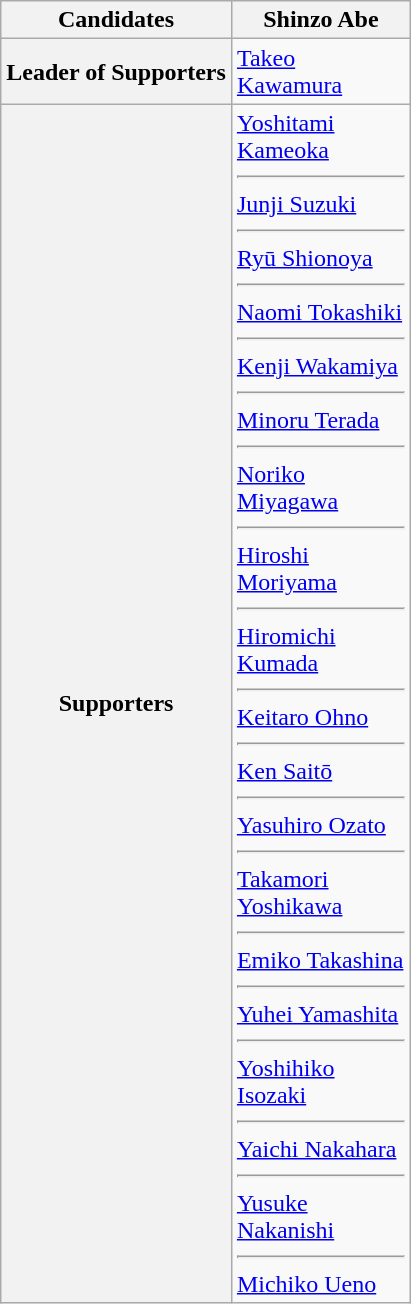<table class="wikitable">
<tr>
<th>Candidates</th>
<th style="width:7em;">Shinzo Abe</th>
</tr>
<tr>
<th>Leader of Supporters</th>
<td><a href='#'>Takeo Kawamura</a></td>
</tr>
<tr>
<th>Supporters</th>
<td><a href='#'>Yoshitami Kameoka</a><hr><a href='#'>Junji Suzuki</a><hr><a href='#'>Ryū Shionoya</a><hr><a href='#'>Naomi Tokashiki</a><hr><a href='#'>Kenji Wakamiya</a><hr><a href='#'>Minoru Terada</a><hr><a href='#'>Noriko Miyagawa</a><hr><a href='#'>Hiroshi Moriyama</a><hr><a href='#'>Hiromichi Kumada</a><hr><a href='#'>Keitaro Ohno</a><hr><a href='#'>Ken Saitō</a><hr><a href='#'>Yasuhiro Ozato</a><hr><a href='#'>Takamori Yoshikawa</a><hr><a href='#'>Emiko Takashina</a><hr><a href='#'>Yuhei Yamashita</a><hr><a href='#'>Yoshihiko Isozaki</a><hr><a href='#'>Yaichi Nakahara</a><hr><a href='#'>Yusuke Nakanishi</a><hr><a href='#'>Michiko Ueno</a></td>
</tr>
</table>
